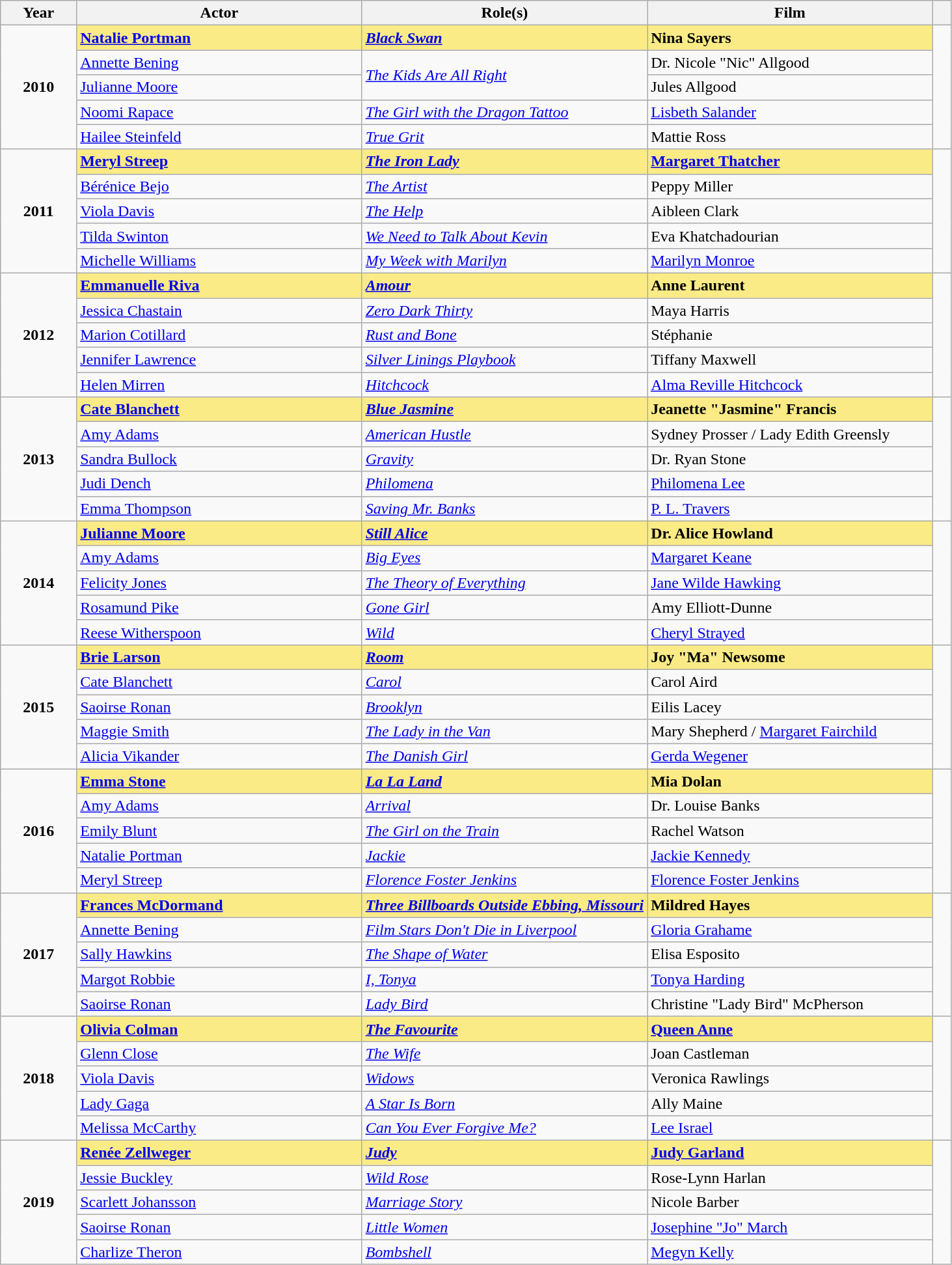<table class="wikitable sortable">
<tr>
<th scope="col" style="width:8%;">Year</th>
<th scope="col" style="width:30%;">Actor</th>
<th scope="col" style="width:30%;">Role(s)</th>
<th scope="col" style="width:30%;">Film</th>
<th scope="col" style="width:2%;" class="unsortable"></th>
</tr>
<tr>
<td rowspan="5", align=center><strong>2010</strong><br></td>
<td style="background:#FAEB86"><strong><a href='#'>Natalie Portman</a></strong></td>
<td style="background:#FAEB86"><strong><em><a href='#'>Black Swan</a></em></strong></td>
<td style="background:#FAEB86"><strong>Nina Sayers</strong></td>
<td rowspan=5></td>
</tr>
<tr>
<td><a href='#'>Annette Bening</a></td>
<td rowspan="2"><em><a href='#'>The Kids Are All Right</a></em></td>
<td>Dr. Nicole "Nic" Allgood</td>
</tr>
<tr>
<td><a href='#'>Julianne Moore</a></td>
<td>Jules Allgood</td>
</tr>
<tr>
<td><a href='#'>Noomi Rapace</a></td>
<td><em><a href='#'>The Girl with the Dragon Tattoo</a></em></td>
<td><a href='#'>Lisbeth Salander</a></td>
</tr>
<tr>
<td><a href='#'>Hailee Steinfeld</a></td>
<td><em><a href='#'>True Grit</a></em></td>
<td>Mattie Ross</td>
</tr>
<tr>
<td rowspan="5", align=center><strong>2011</strong><br></td>
<td style="background:#FAEB86"><strong><a href='#'>Meryl Streep</a></strong></td>
<td style="background:#FAEB86"><strong><em><a href='#'>The Iron Lady</a></em></strong></td>
<td style="background:#FAEB86"><strong><a href='#'>Margaret Thatcher</a></strong></td>
<td rowspan=5></td>
</tr>
<tr>
<td><a href='#'>Bérénice Bejo</a></td>
<td><em><a href='#'>The Artist</a></em></td>
<td>Peppy Miller</td>
</tr>
<tr>
<td><a href='#'>Viola Davis</a></td>
<td><em><a href='#'>The Help</a></em></td>
<td>Aibleen Clark</td>
</tr>
<tr>
<td><a href='#'>Tilda Swinton</a></td>
<td><em><a href='#'>We Need to Talk About Kevin</a></em></td>
<td>Eva Khatchadourian</td>
</tr>
<tr>
<td><a href='#'>Michelle Williams</a></td>
<td><em><a href='#'>My Week with Marilyn</a></em></td>
<td><a href='#'>Marilyn Monroe</a></td>
</tr>
<tr>
<td rowspan="5", align=center><strong>2012</strong><br></td>
<td style="background:#FAEB86"><strong><a href='#'>Emmanuelle Riva</a> </strong></td>
<td style="background:#FAEB86"><strong><em><a href='#'>Amour</a></em></strong></td>
<td style="background:#FAEB86"><strong>Anne Laurent</strong></td>
<td rowspan=5></td>
</tr>
<tr>
<td><a href='#'>Jessica Chastain</a></td>
<td><em><a href='#'>Zero Dark Thirty</a></em></td>
<td>Maya Harris</td>
</tr>
<tr>
<td><a href='#'>Marion Cotillard</a> </td>
<td><em><a href='#'>Rust and Bone</a></em></td>
<td>Stéphanie</td>
</tr>
<tr>
<td><a href='#'>Jennifer Lawrence</a></td>
<td><em><a href='#'>Silver Linings Playbook</a></em></td>
<td>Tiffany Maxwell</td>
</tr>
<tr>
<td><a href='#'>Helen Mirren</a></td>
<td><em><a href='#'>Hitchcock</a></em></td>
<td><a href='#'>Alma Reville Hitchcock</a></td>
</tr>
<tr>
<td rowspan="5", align=center><strong>2013</strong><br></td>
<td style="background:#FAEB86"><strong><a href='#'>Cate Blanchett</a></strong></td>
<td style="background:#FAEB86"><strong><em><a href='#'>Blue Jasmine</a></em></strong></td>
<td style="background:#FAEB86"><strong>Jeanette "Jasmine" Francis</strong></td>
<td rowspan=5></td>
</tr>
<tr>
<td><a href='#'>Amy Adams</a></td>
<td><em><a href='#'>American Hustle</a></em></td>
<td>Sydney Prosser / Lady Edith Greensly</td>
</tr>
<tr>
<td><a href='#'>Sandra Bullock</a></td>
<td><em><a href='#'>Gravity</a></em></td>
<td>Dr. Ryan Stone</td>
</tr>
<tr>
<td><a href='#'>Judi Dench</a></td>
<td><em><a href='#'>Philomena</a></em></td>
<td><a href='#'>Philomena Lee</a></td>
</tr>
<tr>
<td><a href='#'>Emma Thompson</a></td>
<td><em><a href='#'>Saving Mr. Banks</a></em></td>
<td><a href='#'>P. L. Travers</a></td>
</tr>
<tr>
<td rowspan="5", align=center><strong>2014</strong><br></td>
<td style="background:#FAEB86"><strong><a href='#'>Julianne Moore</a></strong></td>
<td style="background:#FAEB86"><strong><em><a href='#'>Still Alice</a></em></strong></td>
<td style="background:#FAEB86"><strong>Dr. Alice Howland</strong></td>
<td rowspan=5></td>
</tr>
<tr>
<td><a href='#'>Amy Adams</a></td>
<td><em><a href='#'>Big Eyes</a></em></td>
<td><a href='#'>Margaret Keane</a></td>
</tr>
<tr>
<td><a href='#'>Felicity Jones</a></td>
<td><em><a href='#'>The Theory of Everything</a></em></td>
<td><a href='#'>Jane Wilde Hawking</a></td>
</tr>
<tr>
<td><a href='#'>Rosamund Pike</a></td>
<td><em><a href='#'>Gone Girl</a></em></td>
<td>Amy Elliott-Dunne</td>
</tr>
<tr>
<td><a href='#'>Reese Witherspoon</a></td>
<td><em><a href='#'>Wild</a></em></td>
<td><a href='#'>Cheryl Strayed</a></td>
</tr>
<tr>
<td rowspan="5", align=center><strong>2015</strong><br></td>
<td style="background:#FAEB86"><strong><a href='#'>Brie Larson</a></strong></td>
<td style="background:#FAEB86"><strong><em><a href='#'>Room</a></em></strong></td>
<td style="background:#FAEB86"><strong>Joy "Ma" Newsome</strong></td>
<td rowspan=5></td>
</tr>
<tr>
<td><a href='#'>Cate Blanchett</a></td>
<td><em><a href='#'>Carol</a></em></td>
<td>Carol Aird</td>
</tr>
<tr>
<td><a href='#'>Saoirse Ronan</a></td>
<td><em><a href='#'>Brooklyn</a></em></td>
<td>Eilis Lacey</td>
</tr>
<tr>
<td><a href='#'>Maggie Smith</a></td>
<td><em><a href='#'>The Lady in the Van</a></em></td>
<td>Mary Shepherd / <a href='#'>Margaret Fairchild</a></td>
</tr>
<tr>
<td><a href='#'>Alicia Vikander</a></td>
<td><em><a href='#'>The Danish Girl</a></em></td>
<td><a href='#'>Gerda Wegener</a></td>
</tr>
<tr>
<td rowspan="5", align=center><strong>2016</strong><br></td>
<td style="background:#FAEB86"><strong><a href='#'>Emma Stone</a></strong></td>
<td style="background:#FAEB86"><strong><em><a href='#'>La La Land</a></em></strong></td>
<td style="background:#FAEB86"><strong>Mia Dolan</strong></td>
<td rowspan=5></td>
</tr>
<tr>
<td><a href='#'>Amy Adams</a></td>
<td><em><a href='#'>Arrival</a></em></td>
<td>Dr. Louise Banks</td>
</tr>
<tr>
<td><a href='#'>Emily Blunt</a></td>
<td><em><a href='#'>The Girl on the Train</a></em></td>
<td>Rachel Watson</td>
</tr>
<tr>
<td><a href='#'>Natalie Portman</a></td>
<td><em><a href='#'>Jackie</a></em></td>
<td><a href='#'>Jackie Kennedy</a></td>
</tr>
<tr>
<td><a href='#'>Meryl Streep</a></td>
<td><em><a href='#'>Florence Foster Jenkins</a></em></td>
<td><a href='#'>Florence Foster Jenkins</a></td>
</tr>
<tr>
<td rowspan="5", align=center><strong>2017</strong><br></td>
<td style="background:#FAEB86"><strong><a href='#'>Frances McDormand</a></strong></td>
<td style="background:#FAEB86"><strong><em><a href='#'>Three Billboards Outside Ebbing, Missouri</a></em></strong></td>
<td style="background:#FAEB86"><strong>Mildred Hayes</strong></td>
<td rowspan=5></td>
</tr>
<tr>
<td><a href='#'>Annette Bening</a></td>
<td><em><a href='#'>Film Stars Don't Die in Liverpool</a></em></td>
<td><a href='#'>Gloria Grahame</a></td>
</tr>
<tr>
<td><a href='#'>Sally Hawkins</a></td>
<td><em><a href='#'>The Shape of Water</a></em></td>
<td>Elisa Esposito</td>
</tr>
<tr>
<td><a href='#'>Margot Robbie</a></td>
<td><em><a href='#'>I, Tonya</a></em></td>
<td><a href='#'>Tonya Harding</a></td>
</tr>
<tr>
<td><a href='#'>Saoirse Ronan</a></td>
<td><em><a href='#'>Lady Bird</a></em></td>
<td>Christine "Lady Bird" McPherson</td>
</tr>
<tr>
<td rowspan="5", align=center><strong>2018</strong><br></td>
<td style="background:#FAEB86"><strong><a href='#'>Olivia Colman</a></strong></td>
<td style="background:#FAEB86"><strong><em><a href='#'>The Favourite</a></em></strong></td>
<td style="background:#FAEB86"><strong><a href='#'>Queen Anne</a></strong></td>
<td rowspan=5></td>
</tr>
<tr>
<td><a href='#'>Glenn Close</a></td>
<td><em><a href='#'>The Wife</a></em></td>
<td>Joan Castleman</td>
</tr>
<tr>
<td><a href='#'>Viola Davis</a></td>
<td><em><a href='#'>Widows</a></em></td>
<td>Veronica Rawlings</td>
</tr>
<tr>
<td><a href='#'>Lady Gaga</a></td>
<td><em><a href='#'>A Star Is Born</a></em></td>
<td>Ally Maine</td>
</tr>
<tr>
<td><a href='#'>Melissa McCarthy</a></td>
<td><em><a href='#'>Can You Ever Forgive Me?</a></em></td>
<td><a href='#'>Lee Israel</a></td>
</tr>
<tr>
<td rowspan="5", align=center><strong>2019</strong><br></td>
<td style="background:#FAEB86"><strong><a href='#'>Renée Zellweger</a></strong></td>
<td style="background:#FAEB86"><strong><em><a href='#'>Judy</a></em></strong></td>
<td style="background:#FAEB86"><strong><a href='#'>Judy Garland</a></strong></td>
<td rowspan=5></td>
</tr>
<tr>
<td><a href='#'>Jessie Buckley</a></td>
<td><em><a href='#'>Wild Rose</a></em></td>
<td>Rose-Lynn Harlan</td>
</tr>
<tr>
<td><a href='#'>Scarlett Johansson</a></td>
<td><em><a href='#'>Marriage Story</a></em></td>
<td>Nicole Barber</td>
</tr>
<tr>
<td><a href='#'>Saoirse Ronan</a></td>
<td><em><a href='#'>Little Women</a></em></td>
<td><a href='#'>Josephine "Jo" March</a></td>
</tr>
<tr>
<td><a href='#'>Charlize Theron</a></td>
<td><em><a href='#'>Bombshell</a></em></td>
<td><a href='#'>Megyn Kelly</a></td>
</tr>
</table>
